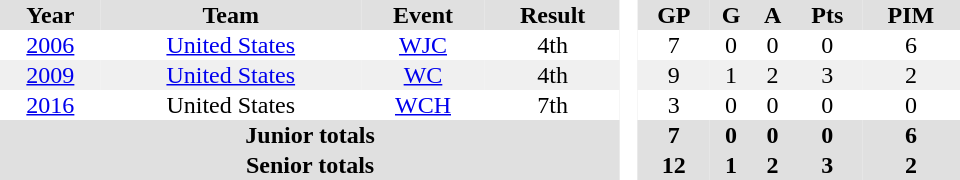<table border="0" cellpadding="1" cellspacing="0" style="text-align:center; width:40em">
<tr ALIGN="center" bgcolor="#e0e0e0">
<th>Year</th>
<th>Team</th>
<th>Event</th>
<th>Result</th>
<th rowspan="99" bgcolor="#ffffff"> </th>
<th>GP</th>
<th>G</th>
<th>A</th>
<th>Pts</th>
<th>PIM</th>
</tr>
<tr>
<td><a href='#'>2006</a></td>
<td><a href='#'>United States</a></td>
<td><a href='#'>WJC</a></td>
<td>4th</td>
<td>7</td>
<td>0</td>
<td>0</td>
<td>0</td>
<td>6</td>
</tr>
<tr bgcolor="#f0f0f0">
<td><a href='#'>2009</a></td>
<td><a href='#'>United States</a></td>
<td><a href='#'>WC</a></td>
<td>4th</td>
<td>9</td>
<td>1</td>
<td>2</td>
<td>3</td>
<td>2</td>
</tr>
<tr>
<td><a href='#'>2016</a></td>
<td>United States</td>
<td><a href='#'>WCH</a></td>
<td>7th</td>
<td>3</td>
<td>0</td>
<td>0</td>
<td>0</td>
<td>0</td>
</tr>
<tr bgcolor="#e0e0e0">
<th colspan="4">Junior totals</th>
<th>7</th>
<th>0</th>
<th>0</th>
<th>0</th>
<th>6</th>
</tr>
<tr bgcolor="#e0e0e0">
<th colspan="4">Senior totals</th>
<th>12</th>
<th>1</th>
<th>2</th>
<th>3</th>
<th>2</th>
</tr>
</table>
